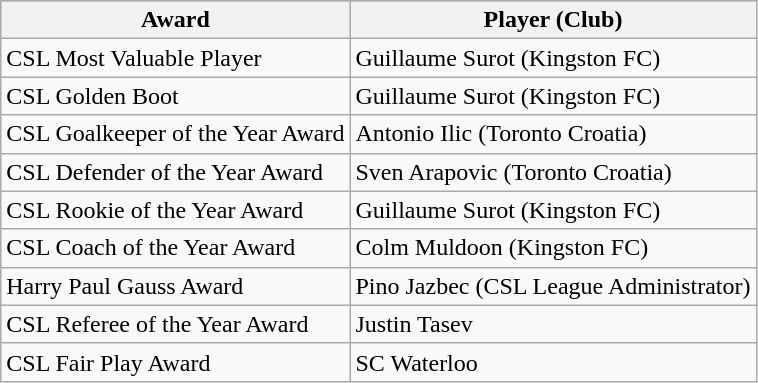<table class="wikitable">
<tr style="background:#cccccc;">
<th>Award</th>
<th>Player (Club)</th>
</tr>
<tr>
<td>CSL Most Valuable Player</td>
<td>Guillaume Surot  (Kingston FC)</td>
</tr>
<tr>
<td>CSL Golden Boot</td>
<td>Guillaume Surot  (Kingston FC)</td>
</tr>
<tr>
<td>CSL Goalkeeper of the Year Award</td>
<td>Antonio Ilic  (Toronto Croatia)</td>
</tr>
<tr>
<td>CSL Defender of the Year Award</td>
<td>Sven Arapovic  (Toronto Croatia)</td>
</tr>
<tr>
<td>CSL Rookie of the Year Award</td>
<td>Guillaume Surot (Kingston FC)</td>
</tr>
<tr>
<td>CSL Coach of the Year Award</td>
<td>Colm Muldoon (Kingston FC)</td>
</tr>
<tr>
<td>Harry Paul Gauss Award</td>
<td>Pino Jazbec (CSL League Administrator)</td>
</tr>
<tr>
<td>CSL Referee of the Year Award</td>
<td>Justin Tasev</td>
</tr>
<tr>
<td>CSL Fair Play Award</td>
<td>SC Waterloo</td>
</tr>
</table>
